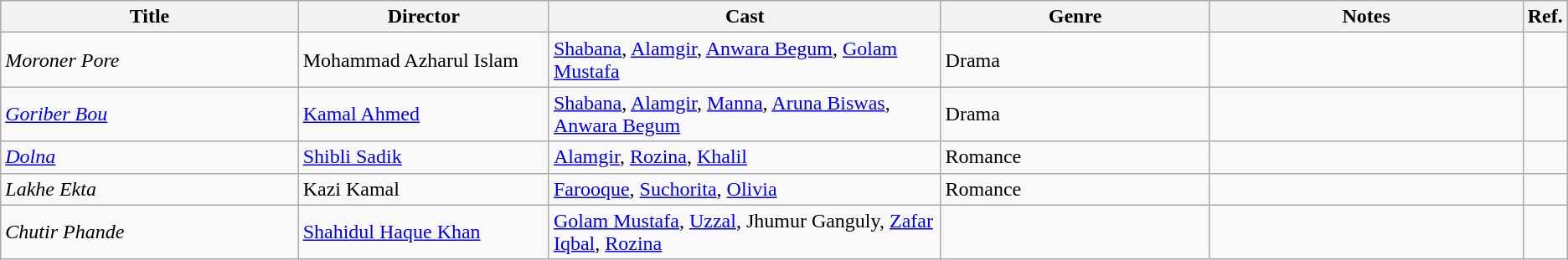<table class="wikitable sortable">
<tr>
<th style="width:19%;">Title</th>
<th style="width:16%;">Director</th>
<th style="width:25%;">Cast</th>
<th>Genre</th>
<th style="width:20%;">Notes</th>
<th style="width:2%;">Ref.</th>
</tr>
<tr>
<td><em>Moroner Pore</em></td>
<td>Mohammad Azharul Islam</td>
<td><a href='#'>Shabana</a>, <a href='#'>Alamgir</a>, <a href='#'>Anwara Begum</a>, <a href='#'>Golam Mustafa</a></td>
<td>Drama</td>
<td></td>
<td></td>
</tr>
<tr>
<td><em><a href='#'>Goriber Bou</a></em></td>
<td><a href='#'>Kamal Ahmed</a></td>
<td><a href='#'>Shabana</a>, <a href='#'>Alamgir</a>, <a href='#'>Manna</a>, <a href='#'>Aruna Biswas</a>, <a href='#'>Anwara Begum</a></td>
<td>Drama</td>
<td></td>
<td></td>
</tr>
<tr>
<td><em><a href='#'>Dolna</a></em></td>
<td><a href='#'>Shibli Sadik</a></td>
<td><a href='#'>Alamgir</a>, <a href='#'>Rozina</a>, <a href='#'>Khalil</a></td>
<td>Romance</td>
<td></td>
<td></td>
</tr>
<tr>
<td><em>Lakhe Ekta</em></td>
<td>Kazi Kamal</td>
<td><a href='#'>Farooque</a>, <a href='#'>Suchorita</a>, <a href='#'>Olivia</a></td>
<td>Romance</td>
<td></td>
<td></td>
</tr>
<tr>
<td><em>Chutir Phande</em></td>
<td><a href='#'>Shahidul Haque Khan</a></td>
<td><a href='#'>Golam Mustafa</a>, <a href='#'>Uzzal</a>, Jhumur Ganguly, <a href='#'>Zafar Iqbal</a>, <a href='#'>Rozina</a></td>
<td></td>
<td></td>
<td></td>
</tr>
</table>
